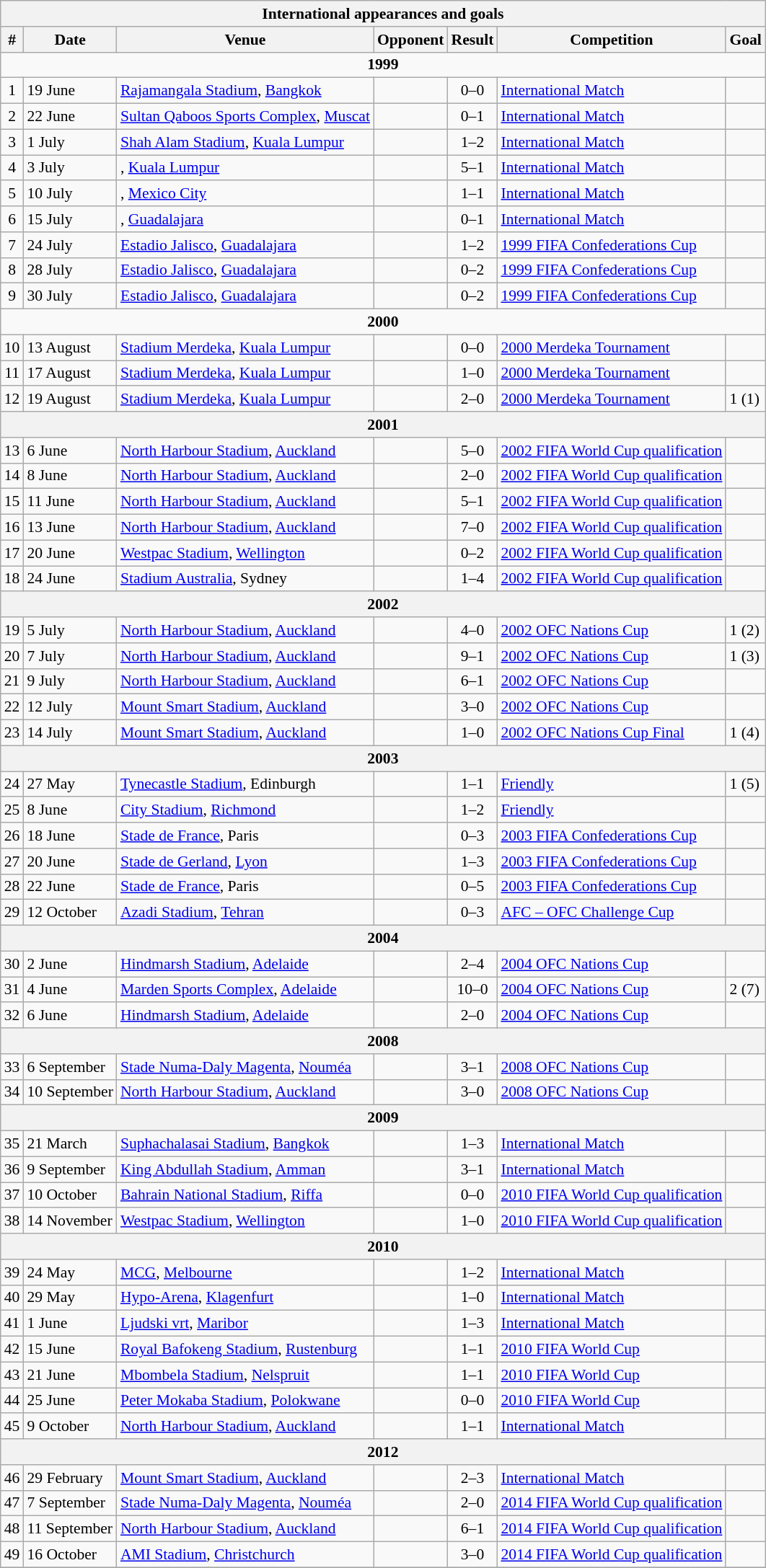<table class="wikitable collapsible collapsed" style="font-size:90%">
<tr>
<th colspan="7"><strong>International appearances and goals</strong></th>
</tr>
<tr>
<th>#</th>
<th>Date</th>
<th>Venue</th>
<th>Opponent</th>
<th>Result</th>
<th>Competition</th>
<th>Goal</th>
</tr>
<tr>
<td colspan=7 align=center><strong>1999</strong></td>
</tr>
<tr>
<td align=center>1</td>
<td>19 June</td>
<td><a href='#'>Rajamangala Stadium</a>, <a href='#'>Bangkok</a></td>
<td></td>
<td align=center>0–0</td>
<td><a href='#'>International Match</a></td>
<td></td>
</tr>
<tr>
<td align=center>2</td>
<td>22 June</td>
<td><a href='#'>Sultan Qaboos Sports Complex</a>, <a href='#'>Muscat</a></td>
<td></td>
<td align=center>0–1</td>
<td><a href='#'>International Match</a></td>
<td></td>
</tr>
<tr>
<td align=center>3</td>
<td>1 July</td>
<td><a href='#'>Shah Alam Stadium</a>, <a href='#'>Kuala Lumpur</a></td>
<td></td>
<td align=center>1–2</td>
<td><a href='#'>International Match</a></td>
<td></td>
</tr>
<tr>
<td align=center>4</td>
<td>3 July</td>
<td>, <a href='#'>Kuala Lumpur</a></td>
<td></td>
<td align=center>5–1</td>
<td><a href='#'>International Match</a></td>
<td></td>
</tr>
<tr>
<td align=center>5</td>
<td>10 July</td>
<td>, <a href='#'>Mexico City</a></td>
<td></td>
<td align=center>1–1</td>
<td><a href='#'>International Match</a></td>
<td></td>
</tr>
<tr>
<td align=center>6</td>
<td>15 July</td>
<td>, <a href='#'>Guadalajara</a></td>
<td></td>
<td align=center>0–1</td>
<td><a href='#'>International Match</a></td>
<td></td>
</tr>
<tr>
<td align=center>7</td>
<td>24 July</td>
<td><a href='#'>Estadio Jalisco</a>, <a href='#'>Guadalajara</a></td>
<td></td>
<td align=center>1–2</td>
<td><a href='#'>1999 FIFA Confederations Cup</a></td>
<td></td>
</tr>
<tr>
<td align=center>8</td>
<td>28 July</td>
<td><a href='#'>Estadio Jalisco</a>, <a href='#'>Guadalajara</a></td>
<td></td>
<td align=center>0–2</td>
<td><a href='#'>1999 FIFA Confederations Cup</a></td>
<td></td>
</tr>
<tr>
<td align=center>9</td>
<td>30 July</td>
<td><a href='#'>Estadio Jalisco</a>, <a href='#'>Guadalajara</a></td>
<td></td>
<td align=center>0–2</td>
<td><a href='#'>1999 FIFA Confederations Cup</a></td>
<td></td>
</tr>
<tr>
<td colspan=7 align=center><strong>2000</strong></td>
</tr>
<tr>
<td align=center>10</td>
<td>13 August</td>
<td><a href='#'>Stadium Merdeka</a>, <a href='#'>Kuala Lumpur</a></td>
<td></td>
<td align=center>0–0</td>
<td><a href='#'>2000 Merdeka Tournament</a></td>
<td></td>
</tr>
<tr>
<td align=center>11</td>
<td>17 August</td>
<td><a href='#'>Stadium Merdeka</a>, <a href='#'>Kuala Lumpur</a></td>
<td></td>
<td align=center>1–0</td>
<td><a href='#'>2000 Merdeka Tournament</a></td>
<td></td>
</tr>
<tr>
<td align=center>12</td>
<td>19 August</td>
<td><a href='#'>Stadium Merdeka</a>, <a href='#'>Kuala Lumpur</a></td>
<td></td>
<td align=center>2–0</td>
<td><a href='#'>2000 Merdeka Tournament</a></td>
<td>1 (1)</td>
</tr>
<tr>
<th colspan="7"><strong>2001</strong></th>
</tr>
<tr>
<td align=center>13</td>
<td>6 June</td>
<td><a href='#'>North Harbour Stadium</a>, <a href='#'>Auckland</a></td>
<td></td>
<td align=center>5–0</td>
<td><a href='#'>2002 FIFA World Cup qualification</a></td>
<td></td>
</tr>
<tr>
<td align=center>14</td>
<td>8 June</td>
<td><a href='#'>North Harbour Stadium</a>, <a href='#'>Auckland</a></td>
<td></td>
<td align=center>2–0</td>
<td><a href='#'>2002 FIFA World Cup qualification</a></td>
<td></td>
</tr>
<tr>
<td align=center>15</td>
<td>11 June</td>
<td><a href='#'>North Harbour Stadium</a>, <a href='#'>Auckland</a></td>
<td></td>
<td align=center>5–1</td>
<td><a href='#'>2002 FIFA World Cup qualification</a></td>
<td></td>
</tr>
<tr>
<td align=center>16</td>
<td>13 June</td>
<td><a href='#'>North Harbour Stadium</a>, <a href='#'>Auckland</a></td>
<td></td>
<td align=center>7–0</td>
<td><a href='#'>2002 FIFA World Cup qualification</a></td>
<td></td>
</tr>
<tr>
<td align=center>17</td>
<td>20 June</td>
<td><a href='#'>Westpac Stadium</a>, <a href='#'>Wellington</a></td>
<td></td>
<td align=center>0–2</td>
<td><a href='#'>2002 FIFA World Cup qualification</a></td>
<td></td>
</tr>
<tr>
<td align=center>18</td>
<td>24 June</td>
<td><a href='#'>Stadium Australia</a>, Sydney</td>
<td></td>
<td align=center>1–4</td>
<td><a href='#'>2002 FIFA World Cup qualification</a></td>
<td></td>
</tr>
<tr>
<th colspan="7"><strong>2002</strong></th>
</tr>
<tr>
<td align=center>19</td>
<td>5 July</td>
<td><a href='#'>North Harbour Stadium</a>, <a href='#'>Auckland</a></td>
<td></td>
<td align=center>4–0</td>
<td><a href='#'>2002 OFC Nations Cup</a></td>
<td>1 (2)</td>
</tr>
<tr>
<td align=center>20</td>
<td>7 July</td>
<td><a href='#'>North Harbour Stadium</a>, <a href='#'>Auckland</a></td>
<td></td>
<td align=center>9–1</td>
<td><a href='#'>2002 OFC Nations Cup</a></td>
<td>1 (3)</td>
</tr>
<tr>
<td align=center>21</td>
<td>9 July</td>
<td><a href='#'>North Harbour Stadium</a>, <a href='#'>Auckland</a></td>
<td></td>
<td align=center>6–1</td>
<td><a href='#'>2002 OFC Nations Cup</a></td>
<td></td>
</tr>
<tr>
<td align=center>22</td>
<td>12 July</td>
<td><a href='#'>Mount Smart Stadium</a>, <a href='#'>Auckland</a></td>
<td></td>
<td align=center>3–0</td>
<td><a href='#'>2002 OFC Nations Cup</a></td>
<td></td>
</tr>
<tr>
<td align=center>23</td>
<td>14 July</td>
<td><a href='#'>Mount Smart Stadium</a>, <a href='#'>Auckland</a></td>
<td></td>
<td align=center>1–0</td>
<td><a href='#'>2002 OFC Nations Cup Final</a></td>
<td>1 (4)</td>
</tr>
<tr>
<th colspan="7"><strong>2003</strong></th>
</tr>
<tr>
<td align=center>24</td>
<td>27 May</td>
<td><a href='#'>Tynecastle Stadium</a>, Edinburgh</td>
<td></td>
<td align=center>1–1</td>
<td><a href='#'>Friendly</a></td>
<td>1 (5)</td>
</tr>
<tr>
<td align=center>25</td>
<td>8 June</td>
<td><a href='#'>City Stadium</a>, <a href='#'>Richmond</a></td>
<td></td>
<td align=center>1–2</td>
<td><a href='#'>Friendly</a></td>
<td></td>
</tr>
<tr>
<td align=center>26</td>
<td>18 June</td>
<td><a href='#'>Stade de France</a>, Paris</td>
<td></td>
<td align=center>0–3</td>
<td><a href='#'>2003 FIFA Confederations Cup</a></td>
<td></td>
</tr>
<tr>
<td align=center>27</td>
<td>20 June</td>
<td><a href='#'>Stade de Gerland</a>, <a href='#'>Lyon</a></td>
<td></td>
<td align=center>1–3</td>
<td><a href='#'>2003 FIFA Confederations Cup</a></td>
<td></td>
</tr>
<tr>
<td align=center>28</td>
<td>22 June</td>
<td><a href='#'>Stade de France</a>, Paris</td>
<td></td>
<td align=center>0–5</td>
<td><a href='#'>2003 FIFA Confederations Cup</a></td>
<td></td>
</tr>
<tr>
<td align=center>29</td>
<td>12 October</td>
<td><a href='#'>Azadi Stadium</a>, <a href='#'>Tehran</a></td>
<td></td>
<td align=center>0–3</td>
<td><a href='#'>AFC – OFC Challenge Cup</a></td>
<td></td>
</tr>
<tr>
<th colspan="7"><strong>2004</strong></th>
</tr>
<tr>
<td align=center>30</td>
<td>2 June</td>
<td><a href='#'>Hindmarsh Stadium</a>, <a href='#'>Adelaide</a></td>
<td></td>
<td align=center>2–4</td>
<td><a href='#'>2004 OFC Nations Cup</a></td>
<td></td>
</tr>
<tr>
<td align=center>31</td>
<td>4 June</td>
<td><a href='#'>Marden Sports Complex</a>, <a href='#'>Adelaide</a></td>
<td></td>
<td align=center>10–0</td>
<td><a href='#'>2004 OFC Nations Cup</a></td>
<td>2 (7)</td>
</tr>
<tr>
<td align=center>32</td>
<td>6 June</td>
<td><a href='#'>Hindmarsh Stadium</a>, <a href='#'>Adelaide</a></td>
<td></td>
<td align=center>2–0</td>
<td><a href='#'>2004 OFC Nations Cup</a></td>
<td></td>
</tr>
<tr>
<th colspan="7"><strong>2008</strong></th>
</tr>
<tr>
<td align=center>33</td>
<td>6 September</td>
<td><a href='#'>Stade Numa-Daly Magenta</a>, <a href='#'>Nouméa</a></td>
<td></td>
<td align=center>3–1</td>
<td><a href='#'>2008 OFC Nations Cup</a></td>
<td></td>
</tr>
<tr>
<td align=center>34</td>
<td>10 September</td>
<td><a href='#'>North Harbour Stadium</a>, <a href='#'>Auckland</a></td>
<td></td>
<td align=center>3–0</td>
<td><a href='#'>2008 OFC Nations Cup</a></td>
<td></td>
</tr>
<tr>
<th colspan="7"><strong>2009</strong></th>
</tr>
<tr>
<td align=center>35</td>
<td>21 March</td>
<td><a href='#'>Suphachalasai Stadium</a>, <a href='#'>Bangkok</a></td>
<td></td>
<td align=center>1–3</td>
<td><a href='#'>International Match</a></td>
<td></td>
</tr>
<tr>
<td align=center>36</td>
<td>9 September</td>
<td><a href='#'>King Abdullah Stadium</a>, <a href='#'>Amman</a></td>
<td></td>
<td align=center>3–1</td>
<td><a href='#'>International Match</a></td>
<td></td>
</tr>
<tr>
<td align=center>37</td>
<td>10 October</td>
<td><a href='#'>Bahrain National Stadium</a>, <a href='#'>Riffa</a></td>
<td></td>
<td align=center>0–0</td>
<td><a href='#'>2010 FIFA World Cup qualification</a></td>
<td></td>
</tr>
<tr>
<td align=center>38</td>
<td>14 November</td>
<td><a href='#'>Westpac Stadium</a>, <a href='#'>Wellington</a></td>
<td></td>
<td align=center>1–0</td>
<td><a href='#'>2010 FIFA World Cup qualification</a></td>
<td></td>
</tr>
<tr>
<th colspan="7"><strong>2010</strong></th>
</tr>
<tr>
<td align=center>39</td>
<td>24 May</td>
<td><a href='#'>MCG</a>, <a href='#'>Melbourne</a></td>
<td></td>
<td align=center>1–2</td>
<td><a href='#'>International Match</a></td>
<td></td>
</tr>
<tr>
<td align=center>40</td>
<td>29 May</td>
<td><a href='#'>Hypo-Arena</a>, <a href='#'>Klagenfurt</a></td>
<td></td>
<td align=center>1–0</td>
<td><a href='#'>International Match</a></td>
<td></td>
</tr>
<tr>
<td align=center>41</td>
<td>1 June</td>
<td><a href='#'>Ljudski vrt</a>, <a href='#'>Maribor</a></td>
<td></td>
<td align=center>1–3</td>
<td><a href='#'>International Match</a></td>
<td></td>
</tr>
<tr>
<td align=center>42</td>
<td>15 June</td>
<td><a href='#'>Royal Bafokeng Stadium</a>, <a href='#'>Rustenburg</a></td>
<td></td>
<td align=center>1–1</td>
<td><a href='#'>2010 FIFA World Cup</a></td>
<td></td>
</tr>
<tr>
<td align=center>43</td>
<td>21 June</td>
<td><a href='#'>Mbombela Stadium</a>, <a href='#'>Nelspruit</a></td>
<td></td>
<td align=center>1–1</td>
<td><a href='#'>2010 FIFA World Cup</a></td>
<td></td>
</tr>
<tr>
<td align=center>44</td>
<td>25 June</td>
<td><a href='#'>Peter Mokaba Stadium</a>, <a href='#'>Polokwane</a></td>
<td></td>
<td align=center>0–0</td>
<td><a href='#'>2010 FIFA World Cup</a></td>
<td></td>
</tr>
<tr>
<td align=center>45</td>
<td>9 October</td>
<td><a href='#'>North Harbour Stadium</a>, <a href='#'>Auckland</a></td>
<td></td>
<td align=center>1–1</td>
<td><a href='#'>International Match</a></td>
<td></td>
</tr>
<tr>
<th colspan="7"><strong>2012</strong></th>
</tr>
<tr>
<td align=center>46</td>
<td>29 February</td>
<td><a href='#'>Mount Smart Stadium</a>, <a href='#'>Auckland</a></td>
<td></td>
<td align=center>2–3</td>
<td><a href='#'>International Match</a></td>
<td></td>
</tr>
<tr>
<td align=center>47</td>
<td>7 September</td>
<td><a href='#'>Stade Numa-Daly Magenta</a>, <a href='#'>Nouméa</a></td>
<td></td>
<td align=center>2–0</td>
<td><a href='#'>2014 FIFA World Cup qualification</a></td>
<td></td>
</tr>
<tr>
<td align=center>48</td>
<td>11 September</td>
<td><a href='#'>North Harbour Stadium</a>, <a href='#'>Auckland</a></td>
<td></td>
<td align=center>6–1</td>
<td><a href='#'>2014 FIFA World Cup qualification</a></td>
<td></td>
</tr>
<tr>
<td align=center>49</td>
<td>16 October</td>
<td><a href='#'>AMI Stadium</a>, <a href='#'>Christchurch</a></td>
<td></td>
<td align=center>3–0</td>
<td><a href='#'>2014 FIFA World Cup qualification</a></td>
<td></td>
</tr>
<tr>
</tr>
</table>
